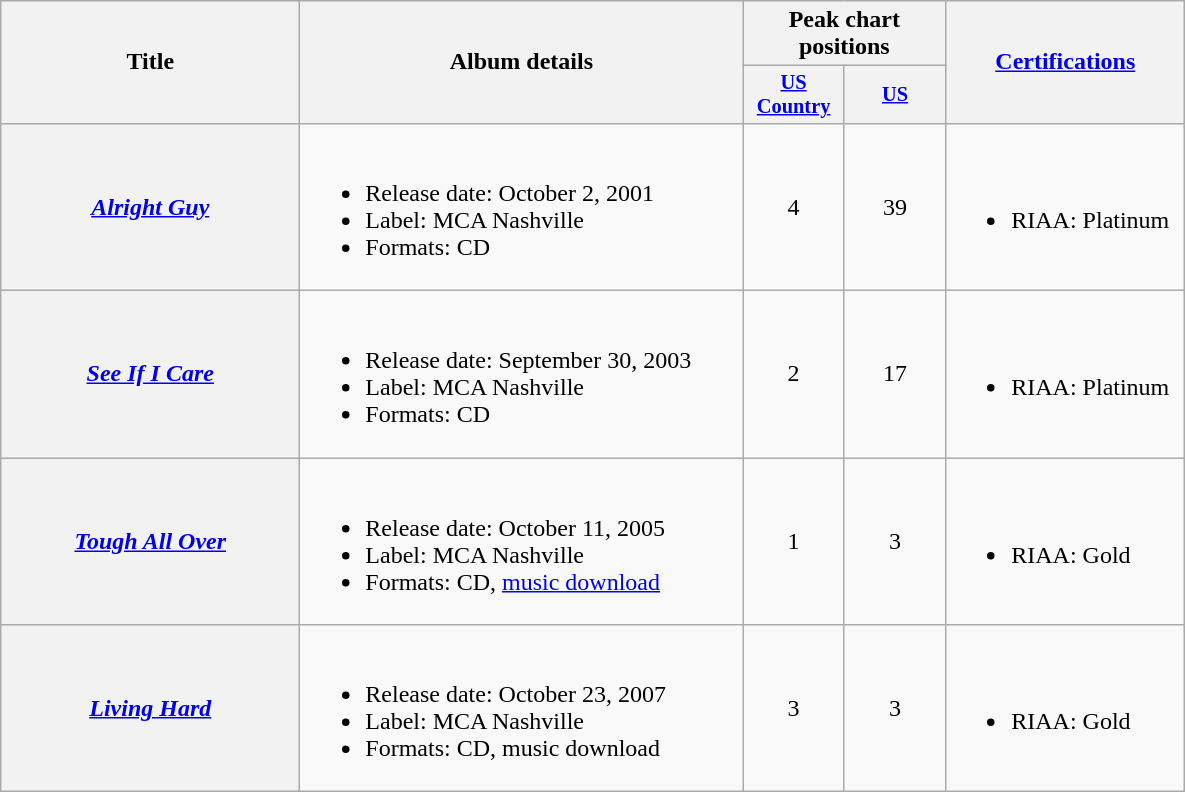<table class="wikitable plainrowheaders" style="text-align:center;">
<tr>
<th scope="col" rowspan="2" style="width:12em;">Title</th>
<th scope="col" rowspan="2" style="width:18em;">Album details</th>
<th scope="col" colspan="2">Peak chart<br>positions</th>
<th scope="col" rowspan="2" style="width:9.5em;"><a href='#'>Certifications</a></th>
</tr>
<tr>
<th scope="col" style="width:4.5em;font-size:85%;"><a href='#'>US Country</a><br></th>
<th scope="col" style="width:4.5em;font-size:85%;"><a href='#'>US</a><br></th>
</tr>
<tr>
<th scope="row"><em><a href='#'>Alright Guy</a></em></th>
<td align="left"><br><ul><li>Release date: October 2, 2001</li><li>Label: MCA Nashville</li><li>Formats: CD</li></ul></td>
<td>4</td>
<td>39</td>
<td align="left"><br><ul><li>RIAA: Platinum</li></ul></td>
</tr>
<tr>
<th scope="row"><em><a href='#'>See If I Care</a></em></th>
<td align="left"><br><ul><li>Release date: September 30, 2003</li><li>Label: MCA Nashville</li><li>Formats: CD</li></ul></td>
<td>2</td>
<td>17</td>
<td align="left"><br><ul><li>RIAA: Platinum</li></ul></td>
</tr>
<tr>
<th scope="row"><em><a href='#'>Tough All Over</a></em></th>
<td align="left"><br><ul><li>Release date: October 11, 2005</li><li>Label: MCA Nashville</li><li>Formats: CD, <a href='#'>music download</a></li></ul></td>
<td>1</td>
<td>3</td>
<td align="left"><br><ul><li>RIAA: Gold</li></ul></td>
</tr>
<tr>
<th scope="row"><em><a href='#'>Living Hard</a></em></th>
<td align="left"><br><ul><li>Release date: October 23, 2007</li><li>Label: MCA Nashville</li><li>Formats: CD, music download</li></ul></td>
<td>3</td>
<td>3</td>
<td align="left"><br><ul><li>RIAA: Gold</li></ul></td>
</tr>
</table>
